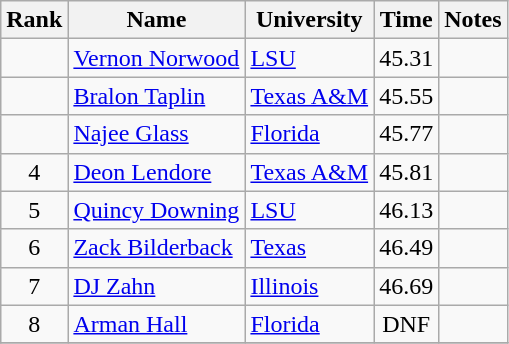<table class="wikitable sortable" style="text-align:center">
<tr>
<th>Rank</th>
<th>Name</th>
<th>University</th>
<th>Time</th>
<th>Notes</th>
</tr>
<tr>
<td></td>
<td align=left><a href='#'>Vernon Norwood</a></td>
<td align=left><a href='#'>LSU</a></td>
<td>45.31</td>
<td></td>
</tr>
<tr>
<td></td>
<td align=left><a href='#'>Bralon Taplin</a> </td>
<td align=left><a href='#'>Texas A&M</a></td>
<td>45.55</td>
<td></td>
</tr>
<tr>
<td></td>
<td align=left><a href='#'>Najee Glass</a></td>
<td align=left><a href='#'>Florida</a></td>
<td>45.77</td>
<td></td>
</tr>
<tr>
<td>4</td>
<td align=left><a href='#'>Deon Lendore</a> </td>
<td align=left><a href='#'>Texas A&M</a></td>
<td>45.81</td>
<td></td>
</tr>
<tr>
<td>5</td>
<td align=left><a href='#'>Quincy Downing</a></td>
<td align=left><a href='#'>LSU</a></td>
<td>46.13</td>
<td></td>
</tr>
<tr>
<td>6</td>
<td align=left><a href='#'>Zack Bilderback</a></td>
<td align=left><a href='#'>Texas</a></td>
<td>46.49</td>
<td></td>
</tr>
<tr>
<td>7</td>
<td align=left><a href='#'>DJ Zahn</a></td>
<td align=left><a href='#'>Illinois</a></td>
<td>46.69</td>
<td></td>
</tr>
<tr>
<td>8</td>
<td align=left><a href='#'>Arman Hall</a></td>
<td align=left><a href='#'>Florida</a></td>
<td>DNF</td>
<td></td>
</tr>
<tr>
</tr>
</table>
